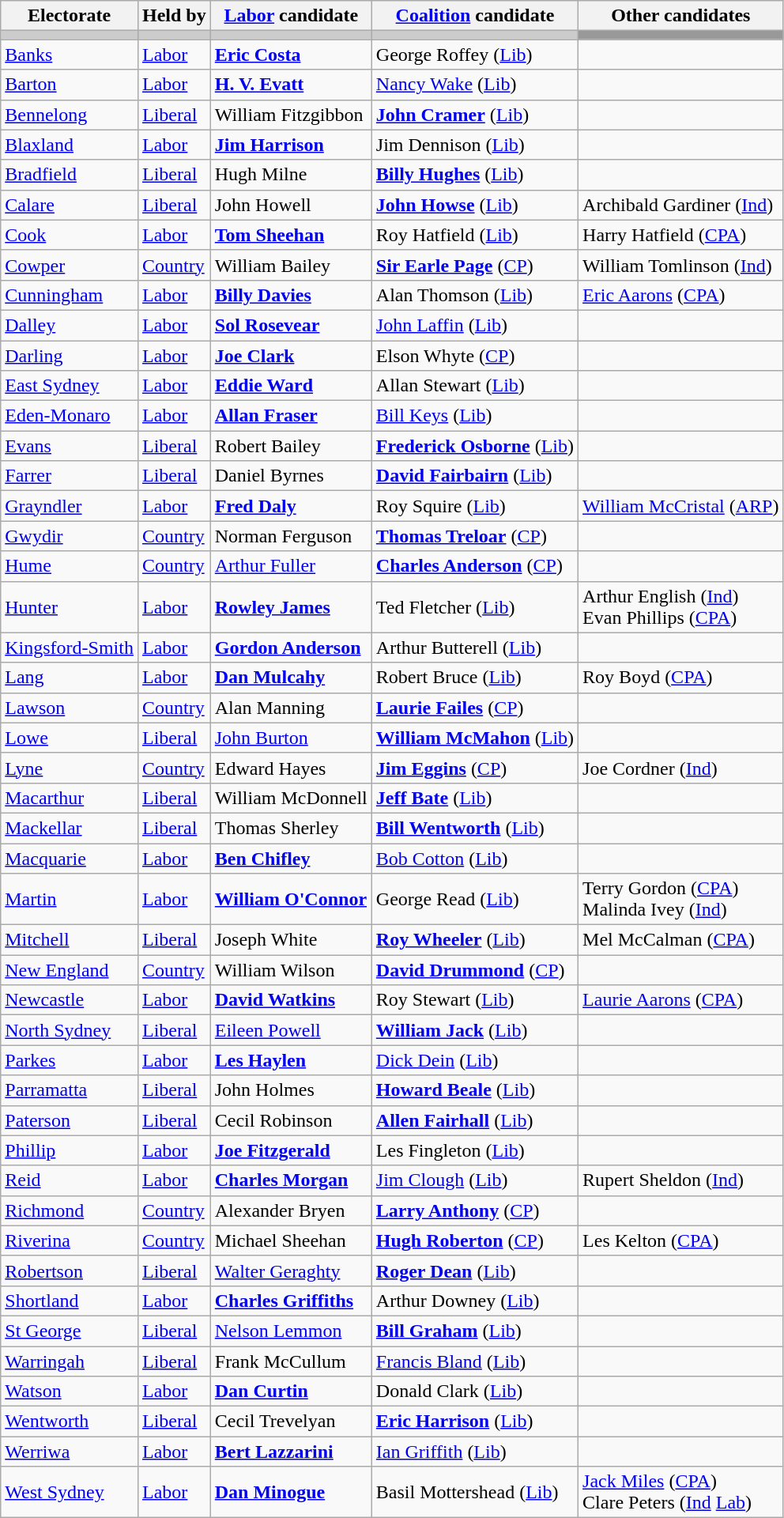<table class="wikitable">
<tr>
<th>Electorate</th>
<th>Held by</th>
<th><a href='#'>Labor</a> candidate</th>
<th><a href='#'>Coalition</a> candidate</th>
<th>Other candidates</th>
</tr>
<tr bgcolor="#cccccc">
<td></td>
<td></td>
<td></td>
<td></td>
<td bgcolor="#999999"></td>
</tr>
<tr>
<td><a href='#'>Banks</a></td>
<td><a href='#'>Labor</a></td>
<td><strong><a href='#'>Eric Costa</a></strong></td>
<td>George Roffey (<a href='#'>Lib</a>)</td>
<td></td>
</tr>
<tr>
<td><a href='#'>Barton</a></td>
<td><a href='#'>Labor</a></td>
<td><strong><a href='#'>H. V. Evatt</a></strong></td>
<td><a href='#'>Nancy Wake</a> (<a href='#'>Lib</a>)</td>
<td></td>
</tr>
<tr>
<td><a href='#'>Bennelong</a></td>
<td><a href='#'>Liberal</a></td>
<td>William Fitzgibbon</td>
<td><strong><a href='#'>John Cramer</a></strong> (<a href='#'>Lib</a>)</td>
<td></td>
</tr>
<tr>
<td><a href='#'>Blaxland</a></td>
<td><a href='#'>Labor</a></td>
<td><strong><a href='#'>Jim Harrison</a></strong></td>
<td>Jim Dennison (<a href='#'>Lib</a>)</td>
<td></td>
</tr>
<tr>
<td><a href='#'>Bradfield</a></td>
<td><a href='#'>Liberal</a></td>
<td>Hugh Milne</td>
<td><strong><a href='#'>Billy Hughes</a></strong> (<a href='#'>Lib</a>)</td>
<td></td>
</tr>
<tr>
<td><a href='#'>Calare</a></td>
<td><a href='#'>Liberal</a></td>
<td>John Howell</td>
<td><strong><a href='#'>John Howse</a></strong> (<a href='#'>Lib</a>)</td>
<td>Archibald Gardiner (<a href='#'>Ind</a>)</td>
</tr>
<tr>
<td><a href='#'>Cook</a></td>
<td><a href='#'>Labor</a></td>
<td><strong><a href='#'>Tom Sheehan</a></strong></td>
<td>Roy Hatfield (<a href='#'>Lib</a>)</td>
<td>Harry Hatfield (<a href='#'>CPA</a>)</td>
</tr>
<tr>
<td><a href='#'>Cowper</a></td>
<td><a href='#'>Country</a></td>
<td>William Bailey</td>
<td><strong><a href='#'>Sir Earle Page</a></strong> (<a href='#'>CP</a>)</td>
<td>William Tomlinson (<a href='#'>Ind</a>)</td>
</tr>
<tr>
<td><a href='#'>Cunningham</a></td>
<td><a href='#'>Labor</a></td>
<td><strong><a href='#'>Billy Davies</a></strong></td>
<td>Alan Thomson (<a href='#'>Lib</a>)</td>
<td><a href='#'>Eric Aarons</a> (<a href='#'>CPA</a>)</td>
</tr>
<tr>
<td><a href='#'>Dalley</a></td>
<td><a href='#'>Labor</a></td>
<td><strong><a href='#'>Sol Rosevear</a></strong></td>
<td><a href='#'>John Laffin</a> (<a href='#'>Lib</a>)</td>
<td></td>
</tr>
<tr>
<td><a href='#'>Darling</a></td>
<td><a href='#'>Labor</a></td>
<td><strong><a href='#'>Joe Clark</a></strong></td>
<td>Elson Whyte (<a href='#'>CP</a>)</td>
<td></td>
</tr>
<tr>
<td><a href='#'>East Sydney</a></td>
<td><a href='#'>Labor</a></td>
<td><strong><a href='#'>Eddie Ward</a></strong></td>
<td>Allan Stewart (<a href='#'>Lib</a>)</td>
<td></td>
</tr>
<tr>
<td><a href='#'>Eden-Monaro</a></td>
<td><a href='#'>Labor</a></td>
<td><strong><a href='#'>Allan Fraser</a></strong></td>
<td><a href='#'>Bill Keys</a> (<a href='#'>Lib</a>)</td>
<td></td>
</tr>
<tr>
<td><a href='#'>Evans</a></td>
<td><a href='#'>Liberal</a></td>
<td>Robert Bailey</td>
<td><strong><a href='#'>Frederick Osborne</a></strong> (<a href='#'>Lib</a>)</td>
<td></td>
</tr>
<tr>
<td><a href='#'>Farrer</a></td>
<td><a href='#'>Liberal</a></td>
<td>Daniel Byrnes</td>
<td><strong><a href='#'>David Fairbairn</a></strong> (<a href='#'>Lib</a>)</td>
<td></td>
</tr>
<tr>
<td><a href='#'>Grayndler</a></td>
<td><a href='#'>Labor</a></td>
<td><strong><a href='#'>Fred Daly</a></strong></td>
<td>Roy Squire (<a href='#'>Lib</a>)</td>
<td><a href='#'>William McCristal</a> (<a href='#'>ARP</a>)</td>
</tr>
<tr>
<td><a href='#'>Gwydir</a></td>
<td><a href='#'>Country</a></td>
<td>Norman Ferguson</td>
<td><strong><a href='#'>Thomas Treloar</a></strong> (<a href='#'>CP</a>)</td>
<td></td>
</tr>
<tr>
<td><a href='#'>Hume</a></td>
<td><a href='#'>Country</a></td>
<td><a href='#'>Arthur Fuller</a></td>
<td><strong><a href='#'>Charles Anderson</a></strong> (<a href='#'>CP</a>)</td>
<td></td>
</tr>
<tr>
<td><a href='#'>Hunter</a></td>
<td><a href='#'>Labor</a></td>
<td><strong><a href='#'>Rowley James</a></strong></td>
<td>Ted Fletcher (<a href='#'>Lib</a>)</td>
<td>Arthur English (<a href='#'>Ind</a>)<br>Evan Phillips (<a href='#'>CPA</a>)</td>
</tr>
<tr>
<td><a href='#'>Kingsford-Smith</a></td>
<td><a href='#'>Labor</a></td>
<td><strong><a href='#'>Gordon Anderson</a></strong></td>
<td>Arthur Butterell (<a href='#'>Lib</a>)</td>
<td></td>
</tr>
<tr>
<td><a href='#'>Lang</a></td>
<td><a href='#'>Labor</a></td>
<td><strong><a href='#'>Dan Mulcahy</a></strong></td>
<td>Robert Bruce (<a href='#'>Lib</a>)</td>
<td>Roy Boyd (<a href='#'>CPA</a>)</td>
</tr>
<tr>
<td><a href='#'>Lawson</a></td>
<td><a href='#'>Country</a></td>
<td>Alan Manning</td>
<td><strong><a href='#'>Laurie Failes</a></strong> (<a href='#'>CP</a>)</td>
<td></td>
</tr>
<tr>
<td><a href='#'>Lowe</a></td>
<td><a href='#'>Liberal</a></td>
<td><a href='#'>John Burton</a></td>
<td><strong><a href='#'>William McMahon</a></strong> (<a href='#'>Lib</a>)</td>
<td></td>
</tr>
<tr>
<td><a href='#'>Lyne</a></td>
<td><a href='#'>Country</a></td>
<td>Edward Hayes</td>
<td><strong><a href='#'>Jim Eggins</a></strong> (<a href='#'>CP</a>)</td>
<td>Joe Cordner (<a href='#'>Ind</a>)</td>
</tr>
<tr>
<td><a href='#'>Macarthur</a></td>
<td><a href='#'>Liberal</a></td>
<td>William McDonnell</td>
<td><strong><a href='#'>Jeff Bate</a></strong> (<a href='#'>Lib</a>)</td>
<td></td>
</tr>
<tr>
<td><a href='#'>Mackellar</a></td>
<td><a href='#'>Liberal</a></td>
<td>Thomas Sherley</td>
<td><strong><a href='#'>Bill Wentworth</a></strong> (<a href='#'>Lib</a>)</td>
<td></td>
</tr>
<tr>
<td><a href='#'>Macquarie</a></td>
<td><a href='#'>Labor</a></td>
<td><strong><a href='#'>Ben Chifley</a></strong></td>
<td><a href='#'>Bob Cotton</a> (<a href='#'>Lib</a>)</td>
<td></td>
</tr>
<tr>
<td><a href='#'>Martin</a></td>
<td><a href='#'>Labor</a></td>
<td><strong><a href='#'>William O'Connor</a></strong></td>
<td>George Read (<a href='#'>Lib</a>)</td>
<td>Terry Gordon (<a href='#'>CPA</a>)<br>Malinda Ivey (<a href='#'>Ind</a>)</td>
</tr>
<tr>
<td><a href='#'>Mitchell</a></td>
<td><a href='#'>Liberal</a></td>
<td>Joseph White</td>
<td><strong><a href='#'>Roy Wheeler</a></strong> (<a href='#'>Lib</a>)</td>
<td>Mel McCalman (<a href='#'>CPA</a>)</td>
</tr>
<tr>
<td><a href='#'>New England</a></td>
<td><a href='#'>Country</a></td>
<td>William Wilson</td>
<td><strong><a href='#'>David Drummond</a></strong> (<a href='#'>CP</a>)</td>
<td></td>
</tr>
<tr>
<td><a href='#'>Newcastle</a></td>
<td><a href='#'>Labor</a></td>
<td><strong><a href='#'>David Watkins</a></strong></td>
<td>Roy Stewart (<a href='#'>Lib</a>)</td>
<td><a href='#'>Laurie Aarons</a> (<a href='#'>CPA</a>)</td>
</tr>
<tr>
<td><a href='#'>North Sydney</a></td>
<td><a href='#'>Liberal</a></td>
<td><a href='#'>Eileen Powell</a></td>
<td><strong><a href='#'>William Jack</a></strong> (<a href='#'>Lib</a>)</td>
<td></td>
</tr>
<tr>
<td><a href='#'>Parkes</a></td>
<td><a href='#'>Labor</a></td>
<td><strong><a href='#'>Les Haylen</a></strong></td>
<td><a href='#'>Dick Dein</a> (<a href='#'>Lib</a>)</td>
<td></td>
</tr>
<tr>
<td><a href='#'>Parramatta</a></td>
<td><a href='#'>Liberal</a></td>
<td>John Holmes</td>
<td><strong><a href='#'>Howard Beale</a></strong> (<a href='#'>Lib</a>)</td>
<td></td>
</tr>
<tr>
<td><a href='#'>Paterson</a></td>
<td><a href='#'>Liberal</a></td>
<td>Cecil Robinson</td>
<td><strong><a href='#'>Allen Fairhall</a></strong> (<a href='#'>Lib</a>)</td>
<td></td>
</tr>
<tr>
<td><a href='#'>Phillip</a></td>
<td><a href='#'>Labor</a></td>
<td><strong><a href='#'>Joe Fitzgerald</a></strong></td>
<td>Les Fingleton (<a href='#'>Lib</a>)</td>
<td></td>
</tr>
<tr>
<td><a href='#'>Reid</a></td>
<td><a href='#'>Labor</a></td>
<td><strong><a href='#'>Charles Morgan</a></strong></td>
<td><a href='#'>Jim Clough</a> (<a href='#'>Lib</a>)</td>
<td>Rupert Sheldon (<a href='#'>Ind</a>)</td>
</tr>
<tr>
<td><a href='#'>Richmond</a></td>
<td><a href='#'>Country</a></td>
<td>Alexander Bryen</td>
<td><strong><a href='#'>Larry Anthony</a></strong> (<a href='#'>CP</a>)</td>
<td></td>
</tr>
<tr>
<td><a href='#'>Riverina</a></td>
<td><a href='#'>Country</a></td>
<td>Michael Sheehan</td>
<td><strong><a href='#'>Hugh Roberton</a></strong> (<a href='#'>CP</a>)</td>
<td>Les Kelton (<a href='#'>CPA</a>)</td>
</tr>
<tr>
<td><a href='#'>Robertson</a></td>
<td><a href='#'>Liberal</a></td>
<td><a href='#'>Walter Geraghty</a></td>
<td><strong><a href='#'>Roger Dean</a></strong> (<a href='#'>Lib</a>)</td>
<td></td>
</tr>
<tr>
<td><a href='#'>Shortland</a></td>
<td><a href='#'>Labor</a></td>
<td><strong><a href='#'>Charles Griffiths</a></strong></td>
<td>Arthur Downey (<a href='#'>Lib</a>)</td>
<td></td>
</tr>
<tr>
<td><a href='#'>St George</a></td>
<td><a href='#'>Liberal</a></td>
<td><a href='#'>Nelson Lemmon</a></td>
<td><strong><a href='#'>Bill Graham</a></strong> (<a href='#'>Lib</a>)</td>
<td></td>
</tr>
<tr>
<td><a href='#'>Warringah</a></td>
<td><a href='#'>Liberal</a></td>
<td>Frank McCullum</td>
<td><a href='#'>Francis Bland</a> (<a href='#'>Lib</a>)</td>
<td></td>
</tr>
<tr>
<td><a href='#'>Watson</a></td>
<td><a href='#'>Labor</a></td>
<td><strong><a href='#'>Dan Curtin</a></strong></td>
<td>Donald Clark (<a href='#'>Lib</a>)</td>
<td></td>
</tr>
<tr>
<td><a href='#'>Wentworth</a></td>
<td><a href='#'>Liberal</a></td>
<td>Cecil Trevelyan</td>
<td><strong><a href='#'>Eric Harrison</a></strong> (<a href='#'>Lib</a>)</td>
<td></td>
</tr>
<tr>
<td><a href='#'>Werriwa</a></td>
<td><a href='#'>Labor</a></td>
<td><strong><a href='#'>Bert Lazzarini</a></strong></td>
<td><a href='#'>Ian Griffith</a> (<a href='#'>Lib</a>)</td>
<td></td>
</tr>
<tr>
<td><a href='#'>West Sydney</a></td>
<td><a href='#'>Labor</a></td>
<td><strong><a href='#'>Dan Minogue</a></strong></td>
<td>Basil Mottershead (<a href='#'>Lib</a>)</td>
<td><a href='#'>Jack Miles</a> (<a href='#'>CPA</a>)<br>Clare Peters (<a href='#'>Ind</a> <a href='#'>Lab</a>)</td>
</tr>
</table>
